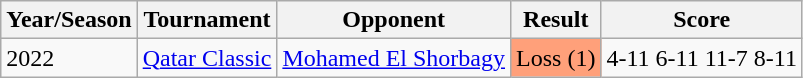<table class="wikitable">
<tr>
<th>Year/Season</th>
<th>Tournament</th>
<th>Opponent</th>
<th>Result</th>
<th>Score</th>
</tr>
<tr>
<td>2022</td>
<td><a href='#'>Qatar Classic</a></td>
<td><a href='#'>Mohamed El Shorbagy</a></td>
<td bgcolor="ffa07a">Loss (1)</td>
<td>4-11 6-11 11-7 8-11</td>
</tr>
</table>
